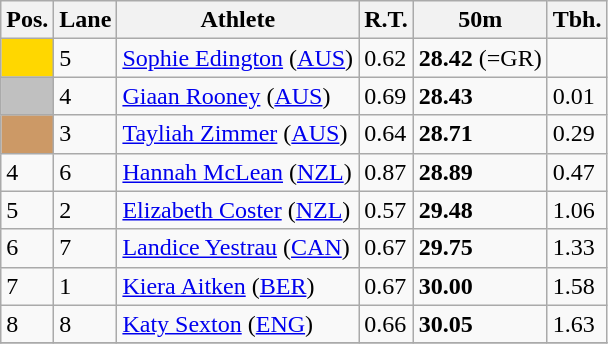<table class="wikitable">
<tr>
<th>Pos.</th>
<th>Lane</th>
<th>Athlete</th>
<th>R.T.</th>
<th>50m</th>
<th>Tbh.</th>
</tr>
<tr>
<td style="text-align:center;background-color:gold;"></td>
<td>5</td>
<td> <a href='#'>Sophie Edington</a> (<a href='#'>AUS</a>)</td>
<td>0.62</td>
<td><strong>28.42</strong> (=GR)</td>
<td> </td>
</tr>
<tr>
<td style="text-align:center;background-color:silver;"></td>
<td>4</td>
<td> <a href='#'>Giaan Rooney</a> (<a href='#'>AUS</a>)</td>
<td>0.69</td>
<td><strong>28.43</strong></td>
<td>0.01</td>
</tr>
<tr>
<td style="text-align:center;background-color:#cc9966;"></td>
<td>3</td>
<td> <a href='#'>Tayliah Zimmer</a> (<a href='#'>AUS</a>)</td>
<td>0.64</td>
<td><strong>28.71</strong></td>
<td>0.29</td>
</tr>
<tr>
<td>4</td>
<td>6</td>
<td> <a href='#'>Hannah McLean</a> (<a href='#'>NZL</a>)</td>
<td>0.87</td>
<td><strong>28.89</strong></td>
<td>0.47</td>
</tr>
<tr>
<td>5</td>
<td>2</td>
<td> <a href='#'>Elizabeth Coster</a> (<a href='#'>NZL</a>)</td>
<td>0.57</td>
<td><strong>29.48</strong></td>
<td>1.06</td>
</tr>
<tr>
<td>6</td>
<td>7</td>
<td> <a href='#'>Landice Yestrau</a> (<a href='#'>CAN</a>)</td>
<td>0.67</td>
<td><strong>29.75</strong></td>
<td>1.33</td>
</tr>
<tr>
<td>7</td>
<td>1</td>
<td> <a href='#'>Kiera Aitken</a> (<a href='#'>BER</a>)</td>
<td>0.67</td>
<td><strong>30.00</strong></td>
<td>1.58</td>
</tr>
<tr>
<td>8</td>
<td>8</td>
<td> <a href='#'>Katy Sexton</a> (<a href='#'>ENG</a>)</td>
<td>0.66</td>
<td><strong>30.05</strong></td>
<td>1.63</td>
</tr>
<tr>
</tr>
</table>
